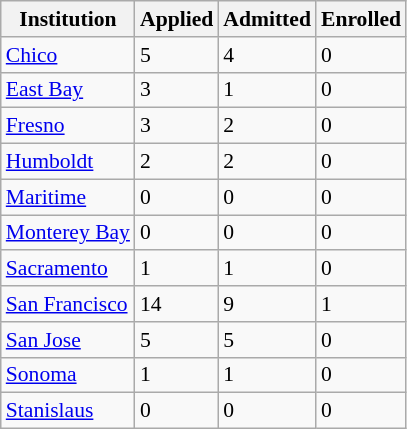<table class="wikitable sortable" style="font-size: 90%">
<tr>
<th>Institution</th>
<th>Applied</th>
<th>Admitted</th>
<th>Enrolled</th>
</tr>
<tr>
<td><a href='#'>Chico</a></td>
<td>5</td>
<td>4</td>
<td>0</td>
</tr>
<tr>
<td><a href='#'>East Bay</a></td>
<td>3</td>
<td>1</td>
<td>0</td>
</tr>
<tr>
<td><a href='#'>Fresno</a></td>
<td>3</td>
<td>2</td>
<td>0</td>
</tr>
<tr>
<td><a href='#'>Humboldt</a></td>
<td>2</td>
<td>2</td>
<td>0</td>
</tr>
<tr>
<td><a href='#'>Maritime</a></td>
<td>0</td>
<td>0</td>
<td>0</td>
</tr>
<tr>
<td><a href='#'>Monterey Bay</a></td>
<td>0</td>
<td>0</td>
<td>0</td>
</tr>
<tr>
<td><a href='#'>Sacramento</a></td>
<td>1</td>
<td>1</td>
<td>0</td>
</tr>
<tr>
<td><a href='#'>San Francisco</a></td>
<td>14</td>
<td>9</td>
<td>1</td>
</tr>
<tr>
<td><a href='#'>San Jose</a></td>
<td>5</td>
<td>5</td>
<td>0</td>
</tr>
<tr>
<td><a href='#'>Sonoma</a></td>
<td>1</td>
<td>1</td>
<td>0</td>
</tr>
<tr>
<td><a href='#'>Stanislaus</a></td>
<td>0</td>
<td>0</td>
<td>0</td>
</tr>
</table>
